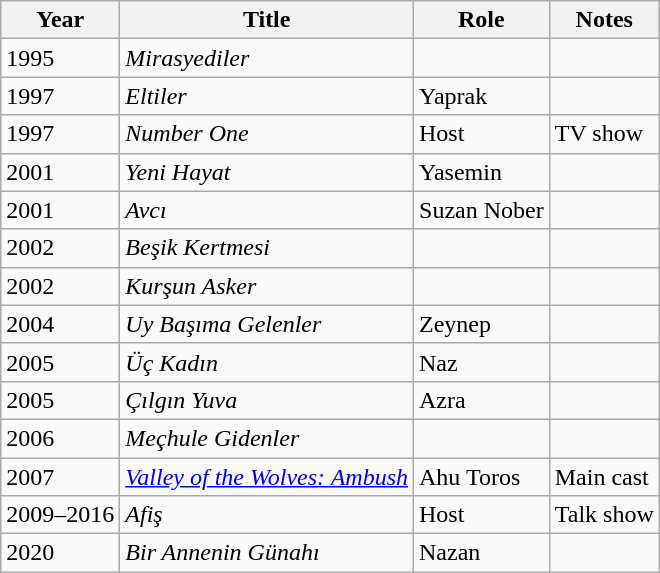<table class="wikitable sortable">
<tr>
<th>Year</th>
<th>Title</th>
<th>Role</th>
<th class="unsortable">Notes</th>
</tr>
<tr>
<td>1995</td>
<td><em>Mirasyediler</em></td>
<td></td>
<td></td>
</tr>
<tr>
<td>1997</td>
<td><em>Eltiler</em></td>
<td>Yaprak</td>
<td></td>
</tr>
<tr>
<td>1997</td>
<td><em>Number One</em></td>
<td>Host</td>
<td>TV show</td>
</tr>
<tr>
<td>2001</td>
<td><em>Yeni Hayat</em></td>
<td>Yasemin</td>
<td></td>
</tr>
<tr>
<td>2001</td>
<td><em>Avcı</em></td>
<td>Suzan Nober</td>
<td></td>
</tr>
<tr>
<td>2002</td>
<td><em>Beşik Kertmesi</em></td>
<td></td>
<td></td>
</tr>
<tr>
<td>2002</td>
<td><em>Kurşun Asker</em></td>
<td></td>
<td></td>
</tr>
<tr>
<td>2004</td>
<td><em>Uy Başıma Gelenler</em></td>
<td>Zeynep</td>
<td></td>
</tr>
<tr>
<td>2005</td>
<td><em>Üç Kadın</em></td>
<td>Naz</td>
<td></td>
</tr>
<tr>
<td>2005</td>
<td><em>Çılgın Yuva</em></td>
<td>Azra</td>
<td></td>
</tr>
<tr>
<td>2006</td>
<td><em>Meçhule Gidenler</em></td>
<td></td>
<td></td>
</tr>
<tr>
<td>2007</td>
<td><em><a href='#'>Valley of the Wolves: Ambush</a></em></td>
<td>Ahu Toros</td>
<td>Main cast</td>
</tr>
<tr>
<td>2009–2016</td>
<td><em>Afiş</em></td>
<td>Host</td>
<td>Talk show</td>
</tr>
<tr>
<td>2020</td>
<td><em>Bir Annenin Günahı</em></td>
<td>Nazan</td>
<td></td>
</tr>
</table>
